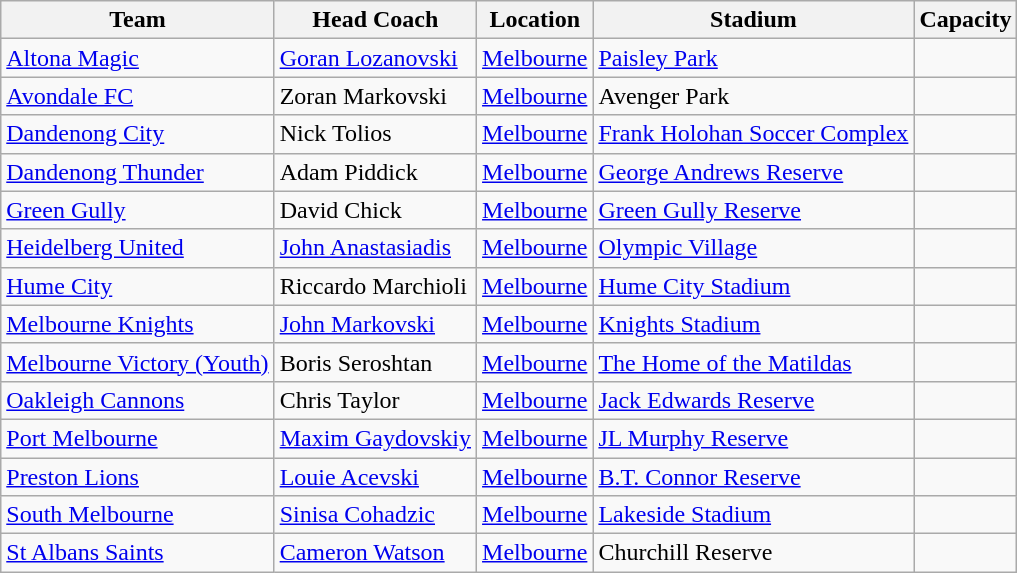<table class="wikitable sortable">
<tr>
<th>Team</th>
<th>Head Coach</th>
<th>Location</th>
<th>Stadium</th>
<th>Capacity</th>
</tr>
<tr>
<td><a href='#'>Altona Magic</a></td>
<td><a href='#'>Goran Lozanovski</a></td>
<td><a href='#'>Melbourne</a> </td>
<td><a href='#'>Paisley Park</a></td>
<td style="text-align:center"></td>
</tr>
<tr>
<td><a href='#'>Avondale FC</a></td>
<td>Zoran Markovski</td>
<td><a href='#'>Melbourne</a> </td>
<td>Avenger Park</td>
<td style="text-align:center"></td>
</tr>
<tr>
<td><a href='#'>Dandenong City</a></td>
<td>Nick Tolios</td>
<td><a href='#'>Melbourne</a> </td>
<td><a href='#'>Frank Holohan Soccer Complex</a></td>
<td style="text-align:center"></td>
</tr>
<tr>
<td><a href='#'>Dandenong Thunder</a></td>
<td>Adam Piddick</td>
<td><a href='#'>Melbourne</a> </td>
<td><a href='#'>George Andrews Reserve</a></td>
<td style="text-align:center"></td>
</tr>
<tr>
<td><a href='#'>Green Gully</a></td>
<td>David Chick</td>
<td><a href='#'>Melbourne</a> </td>
<td><a href='#'>Green Gully Reserve</a></td>
<td style="text-align:center"></td>
</tr>
<tr>
<td><a href='#'>Heidelberg United</a></td>
<td><a href='#'>John Anastasiadis</a></td>
<td><a href='#'>Melbourne</a> </td>
<td><a href='#'>Olympic Village</a></td>
<td style="text-align:center"></td>
</tr>
<tr>
<td><a href='#'>Hume City</a></td>
<td>Riccardo Marchioli</td>
<td><a href='#'>Melbourne</a> </td>
<td><a href='#'>Hume City Stadium</a></td>
<td style="text-align:center"></td>
</tr>
<tr>
<td><a href='#'>Melbourne Knights</a></td>
<td><a href='#'>John Markovski</a></td>
<td><a href='#'>Melbourne</a> </td>
<td><a href='#'>Knights Stadium</a></td>
<td style="text-align:center"></td>
</tr>
<tr>
<td><a href='#'>Melbourne Victory (Youth)</a></td>
<td>Boris Seroshtan</td>
<td><a href='#'>Melbourne</a> </td>
<td><a href='#'>The Home of the Matildas</a></td>
<td style="text-align:center"></td>
</tr>
<tr>
<td><a href='#'>Oakleigh Cannons</a></td>
<td>Chris Taylor</td>
<td><a href='#'>Melbourne</a> </td>
<td><a href='#'>Jack Edwards Reserve</a></td>
<td style="text-align:center"></td>
</tr>
<tr>
<td><a href='#'>Port Melbourne</a></td>
<td><a href='#'>Maxim Gaydovskiy</a></td>
<td><a href='#'>Melbourne</a> </td>
<td><a href='#'>JL Murphy Reserve</a></td>
<td style="text-align:center"></td>
</tr>
<tr>
<td><a href='#'>Preston Lions</a></td>
<td><a href='#'>Louie Acevski</a></td>
<td><a href='#'>Melbourne</a> </td>
<td><a href='#'>B.T. Connor Reserve</a></td>
<td style="text-align:center"></td>
</tr>
<tr>
<td><a href='#'>South Melbourne</a></td>
<td><a href='#'>Sinisa Cohadzic</a></td>
<td><a href='#'>Melbourne</a> </td>
<td><a href='#'>Lakeside Stadium</a></td>
<td style="text-align:center"></td>
</tr>
<tr>
<td><a href='#'>St Albans Saints</a></td>
<td><a href='#'>Cameron Watson</a></td>
<td><a href='#'>Melbourne</a> </td>
<td>Churchill Reserve</td>
<td style="text-align:center"></td>
</tr>
</table>
